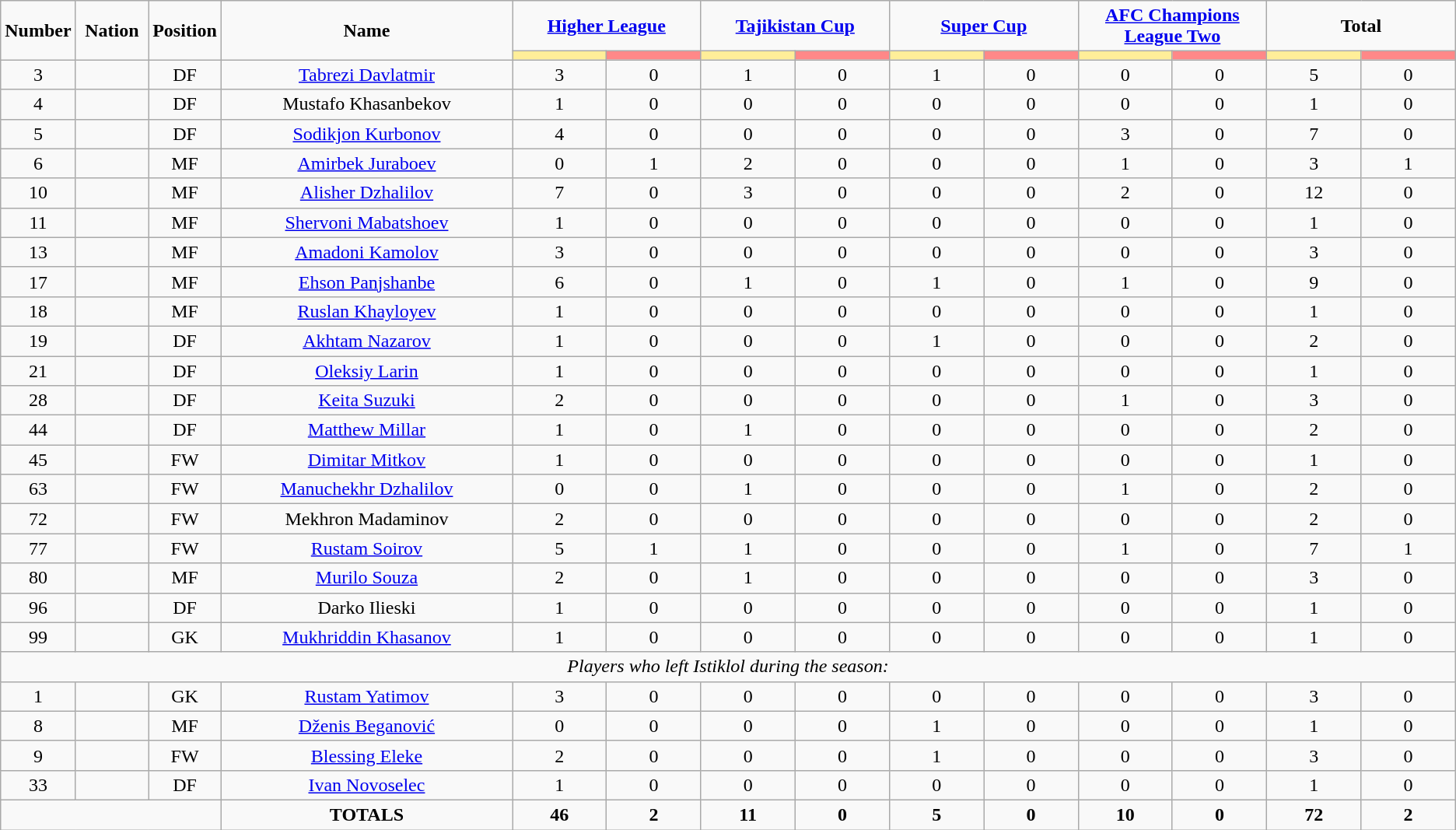<table class="wikitable" style="text-align:center;">
<tr>
<td rowspan="2"  style="width:5%; text-align:center;"><strong>Number</strong></td>
<td rowspan="2"  style="width:5%; text-align:center;"><strong>Nation</strong></td>
<td rowspan="2"  style="width:5%; text-align:center;"><strong>Position</strong></td>
<td rowspan="2"  style="width:20%; text-align:center;"><strong>Name</strong></td>
<td colspan="2" style="text-align:center;"><strong><a href='#'>Higher League</a></strong></td>
<td colspan="2" style="text-align:center;"><strong><a href='#'>Tajikistan Cup</a></strong></td>
<td colspan="2" style="text-align:center;"><strong><a href='#'>Super Cup</a></strong></td>
<td colspan="2" style="text-align:center;"><strong><a href='#'>AFC Champions League Two</a></strong></td>
<td colspan="2" style="text-align:center;"><strong>Total</strong></td>
</tr>
<tr>
<th style="width:60px; background:#fe9;"></th>
<th style="width:60px; background:#ff8888;"></th>
<th style="width:60px; background:#fe9;"></th>
<th style="width:60px; background:#ff8888;"></th>
<th style="width:60px; background:#fe9;"></th>
<th style="width:60px; background:#ff8888;"></th>
<th style="width:60px; background:#fe9;"></th>
<th style="width:60px; background:#ff8888;"></th>
<th style="width:60px; background:#fe9;"></th>
<th style="width:60px; background:#ff8888;"></th>
</tr>
<tr>
<td>3</td>
<td></td>
<td>DF</td>
<td><a href='#'>Tabrezi Davlatmir</a></td>
<td>3</td>
<td>0</td>
<td>1</td>
<td>0</td>
<td>1</td>
<td>0</td>
<td>0</td>
<td>0</td>
<td>5</td>
<td>0</td>
</tr>
<tr>
<td>4</td>
<td></td>
<td>DF</td>
<td>Mustafo Khasanbekov</td>
<td>1</td>
<td>0</td>
<td>0</td>
<td>0</td>
<td>0</td>
<td>0</td>
<td>0</td>
<td>0</td>
<td>1</td>
<td>0</td>
</tr>
<tr>
<td>5</td>
<td></td>
<td>DF</td>
<td><a href='#'>Sodikjon Kurbonov</a></td>
<td>4</td>
<td>0</td>
<td>0</td>
<td>0</td>
<td>0</td>
<td>0</td>
<td>3</td>
<td>0</td>
<td>7</td>
<td>0</td>
</tr>
<tr>
<td>6</td>
<td></td>
<td>MF</td>
<td><a href='#'>Amirbek Juraboev</a></td>
<td>0</td>
<td>1</td>
<td>2</td>
<td>0</td>
<td>0</td>
<td>0</td>
<td>1</td>
<td>0</td>
<td>3</td>
<td>1</td>
</tr>
<tr>
<td>10</td>
<td></td>
<td>MF</td>
<td><a href='#'>Alisher Dzhalilov</a></td>
<td>7</td>
<td>0</td>
<td>3</td>
<td>0</td>
<td>0</td>
<td>0</td>
<td>2</td>
<td>0</td>
<td>12</td>
<td>0</td>
</tr>
<tr>
<td>11</td>
<td></td>
<td>MF</td>
<td><a href='#'>Shervoni Mabatshoev</a></td>
<td>1</td>
<td>0</td>
<td>0</td>
<td>0</td>
<td>0</td>
<td>0</td>
<td>0</td>
<td>0</td>
<td>1</td>
<td>0</td>
</tr>
<tr>
<td>13</td>
<td></td>
<td>MF</td>
<td><a href='#'>Amadoni Kamolov</a></td>
<td>3</td>
<td>0</td>
<td>0</td>
<td>0</td>
<td>0</td>
<td>0</td>
<td>0</td>
<td>0</td>
<td>3</td>
<td>0</td>
</tr>
<tr>
<td>17</td>
<td></td>
<td>MF</td>
<td><a href='#'>Ehson Panjshanbe</a></td>
<td>6</td>
<td>0</td>
<td>1</td>
<td>0</td>
<td>1</td>
<td>0</td>
<td>1</td>
<td>0</td>
<td>9</td>
<td>0</td>
</tr>
<tr>
<td>18</td>
<td></td>
<td>MF</td>
<td><a href='#'>Ruslan Khayloyev</a></td>
<td>1</td>
<td>0</td>
<td>0</td>
<td>0</td>
<td>0</td>
<td>0</td>
<td>0</td>
<td>0</td>
<td>1</td>
<td>0</td>
</tr>
<tr>
<td>19</td>
<td></td>
<td>DF</td>
<td><a href='#'>Akhtam Nazarov</a></td>
<td>1</td>
<td>0</td>
<td>0</td>
<td>0</td>
<td>1</td>
<td>0</td>
<td>0</td>
<td>0</td>
<td>2</td>
<td>0</td>
</tr>
<tr>
<td>21</td>
<td></td>
<td>DF</td>
<td><a href='#'>Oleksiy Larin</a></td>
<td>1</td>
<td>0</td>
<td>0</td>
<td>0</td>
<td>0</td>
<td>0</td>
<td>0</td>
<td>0</td>
<td>1</td>
<td>0</td>
</tr>
<tr>
<td>28</td>
<td></td>
<td>DF</td>
<td><a href='#'>Keita Suzuki</a></td>
<td>2</td>
<td>0</td>
<td>0</td>
<td>0</td>
<td>0</td>
<td>0</td>
<td>1</td>
<td>0</td>
<td>3</td>
<td>0</td>
</tr>
<tr>
<td>44</td>
<td></td>
<td>DF</td>
<td><a href='#'>Matthew Millar</a></td>
<td>1</td>
<td>0</td>
<td>1</td>
<td>0</td>
<td>0</td>
<td>0</td>
<td>0</td>
<td>0</td>
<td>2</td>
<td>0</td>
</tr>
<tr>
<td>45</td>
<td></td>
<td>FW</td>
<td><a href='#'>Dimitar Mitkov</a></td>
<td>1</td>
<td>0</td>
<td>0</td>
<td>0</td>
<td>0</td>
<td>0</td>
<td>0</td>
<td>0</td>
<td>1</td>
<td>0</td>
</tr>
<tr>
<td>63</td>
<td></td>
<td>FW</td>
<td><a href='#'>Manuchekhr Dzhalilov</a></td>
<td>0</td>
<td>0</td>
<td>1</td>
<td>0</td>
<td>0</td>
<td>0</td>
<td>1</td>
<td>0</td>
<td>2</td>
<td>0</td>
</tr>
<tr>
<td>72</td>
<td></td>
<td>FW</td>
<td>Mekhron Madaminov</td>
<td>2</td>
<td>0</td>
<td>0</td>
<td>0</td>
<td>0</td>
<td>0</td>
<td>0</td>
<td>0</td>
<td>2</td>
<td>0</td>
</tr>
<tr>
<td>77</td>
<td></td>
<td>FW</td>
<td><a href='#'>Rustam Soirov</a></td>
<td>5</td>
<td>1</td>
<td>1</td>
<td>0</td>
<td>0</td>
<td>0</td>
<td>1</td>
<td>0</td>
<td>7</td>
<td>1</td>
</tr>
<tr>
<td>80</td>
<td></td>
<td>MF</td>
<td><a href='#'>Murilo Souza</a></td>
<td>2</td>
<td>0</td>
<td>1</td>
<td>0</td>
<td>0</td>
<td>0</td>
<td>0</td>
<td>0</td>
<td>3</td>
<td>0</td>
</tr>
<tr>
<td>96</td>
<td></td>
<td>DF</td>
<td>Darko Ilieski</td>
<td>1</td>
<td>0</td>
<td>0</td>
<td>0</td>
<td>0</td>
<td>0</td>
<td>0</td>
<td>0</td>
<td>1</td>
<td>0</td>
</tr>
<tr>
<td>99</td>
<td></td>
<td>GK</td>
<td><a href='#'>Mukhriddin Khasanov</a></td>
<td>1</td>
<td>0</td>
<td>0</td>
<td>0</td>
<td>0</td>
<td>0</td>
<td>0</td>
<td>0</td>
<td>1</td>
<td>0</td>
</tr>
<tr>
<td colspan="14"><em>Players who left Istiklol during the season:</em></td>
</tr>
<tr>
<td>1</td>
<td></td>
<td>GK</td>
<td><a href='#'>Rustam Yatimov</a></td>
<td>3</td>
<td>0</td>
<td>0</td>
<td>0</td>
<td>0</td>
<td>0</td>
<td>0</td>
<td>0</td>
<td>3</td>
<td>0</td>
</tr>
<tr>
<td>8</td>
<td></td>
<td>MF</td>
<td><a href='#'>Dženis Beganović</a></td>
<td>0</td>
<td>0</td>
<td>0</td>
<td>0</td>
<td>1</td>
<td>0</td>
<td>0</td>
<td>0</td>
<td>1</td>
<td>0</td>
</tr>
<tr>
<td>9</td>
<td></td>
<td>FW</td>
<td><a href='#'>Blessing Eleke</a></td>
<td>2</td>
<td>0</td>
<td>0</td>
<td>0</td>
<td>1</td>
<td>0</td>
<td>0</td>
<td>0</td>
<td>3</td>
<td>0</td>
</tr>
<tr>
<td>33</td>
<td></td>
<td>DF</td>
<td><a href='#'>Ivan Novoselec</a></td>
<td>1</td>
<td>0</td>
<td>0</td>
<td>0</td>
<td>0</td>
<td>0</td>
<td>0</td>
<td>0</td>
<td>1</td>
<td>0</td>
</tr>
<tr>
<td colspan="3"></td>
<td><strong>TOTALS</strong></td>
<td><strong>46</strong></td>
<td><strong>2</strong></td>
<td><strong>11</strong></td>
<td><strong>0</strong></td>
<td><strong>5</strong></td>
<td><strong>0</strong></td>
<td><strong>10</strong></td>
<td><strong>0</strong></td>
<td><strong>72</strong></td>
<td><strong>2</strong></td>
</tr>
</table>
